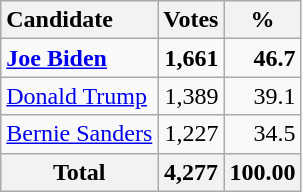<table class="wikitable sortable" style="text-align:right;">
<tr>
<th style="text-align:left;">Candidate</th>
<th>Votes</th>
<th>%</th>
</tr>
<tr>
<td data-sort-name="Biden, Joe" style="text-align:left;"><strong><a href='#'>Joe Biden</a></strong></td>
<td><strong>1,661</strong></td>
<td><strong>46.7</strong></td>
</tr>
<tr>
<td data-sort-name="Sanders, Bernie" style="text-align:left;"><a href='#'>Donald Trump</a></td>
<td>1,389</td>
<td>39.1</td>
</tr>
<tr>
<td data-sort-name="Warren, Elizabeth" style="text-align:left;"><a href='#'>Bernie Sanders</a></td>
<td>1,227</td>
<td>34.5</td>
</tr>
<tr>
<th>Total</th>
<th>4,277</th>
<th>100.00</th>
</tr>
</table>
